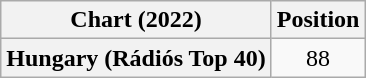<table class="wikitable plainrowheaders" style="text-align:center">
<tr>
<th>Chart (2022)</th>
<th>Position</th>
</tr>
<tr>
<th scope="row">Hungary (Rádiós Top 40)</th>
<td>88</td>
</tr>
</table>
